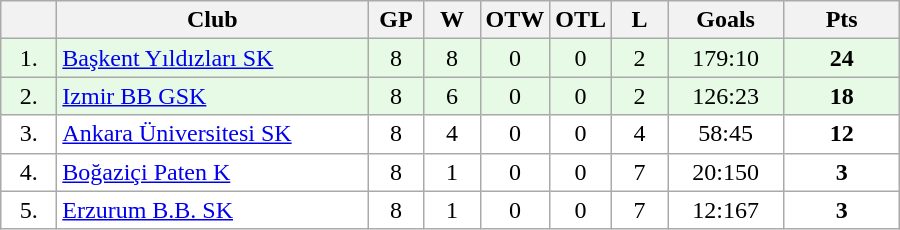<table class="wikitable">
<tr>
<th width="30"></th>
<th width="200">Club</th>
<th width="30">GP</th>
<th width="30">W</th>
<th width="30">OTW</th>
<th width="30">OTL</th>
<th width="30">L</th>
<th width="70">Goals</th>
<th width="70">Pts</th>
</tr>
<tr bgcolor="#e6fae6" align="center">
<td>1.</td>
<td align="left"><a href='#'>Başkent Yıldızları SK</a></td>
<td>8</td>
<td>8</td>
<td>0</td>
<td>0</td>
<td>2</td>
<td>179:10</td>
<td><strong>24</strong></td>
</tr>
<tr bgcolor="#e6fae6" align="center">
<td>2.</td>
<td align="left"><a href='#'>Izmir BB GSK</a></td>
<td>8</td>
<td>6</td>
<td>0</td>
<td>0</td>
<td>2</td>
<td>126:23</td>
<td><strong>18</strong></td>
</tr>
<tr bgcolor="#FFFFFF" align="center">
<td>3.</td>
<td align="left"><a href='#'>Ankara Üniversitesi SK</a></td>
<td>8</td>
<td>4</td>
<td>0</td>
<td>0</td>
<td>4</td>
<td>58:45</td>
<td><strong>12</strong></td>
</tr>
<tr bgcolor="#FFFFFF" align="center">
<td>4.</td>
<td align="left"><a href='#'>Boğaziçi Paten K</a></td>
<td>8</td>
<td>1</td>
<td>0</td>
<td>0</td>
<td>7</td>
<td>20:150</td>
<td><strong>3</strong></td>
</tr>
<tr bgcolor="#FFFFFF" align="center">
<td>5.</td>
<td align="left"><a href='#'>Erzurum B.B. SK</a></td>
<td>8</td>
<td>1</td>
<td>0</td>
<td>0</td>
<td>7</td>
<td>12:167</td>
<td><strong>3</strong></td>
</tr>
</table>
